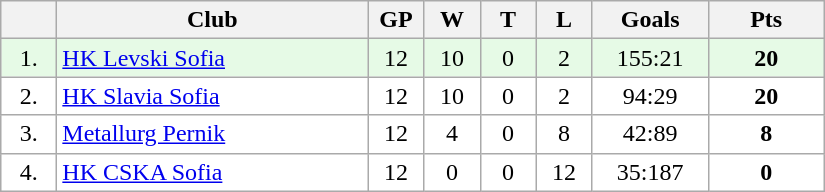<table class="wikitable">
<tr>
<th width="30"></th>
<th width="200">Club</th>
<th width="30">GP</th>
<th width="30">W</th>
<th width="30">T</th>
<th width="30">L</th>
<th width="70">Goals</th>
<th width="70">Pts</th>
</tr>
<tr bgcolor="#e6fae6" align="center">
<td>1.</td>
<td align="left"><a href='#'>HK Levski Sofia</a></td>
<td>12</td>
<td>10</td>
<td>0</td>
<td>2</td>
<td>155:21</td>
<td><strong>20</strong></td>
</tr>
<tr bgcolor="#FFFFFF" align="center">
<td>2.</td>
<td align="left"><a href='#'>HK Slavia Sofia</a></td>
<td>12</td>
<td>10</td>
<td>0</td>
<td>2</td>
<td>94:29</td>
<td><strong>20</strong></td>
</tr>
<tr bgcolor="#FFFFFF" align="center">
<td>3.</td>
<td align="left"><a href='#'>Metallurg Pernik</a></td>
<td>12</td>
<td>4</td>
<td>0</td>
<td>8</td>
<td>42:89</td>
<td><strong>8</strong></td>
</tr>
<tr bgcolor="#FFFFFF" align="center">
<td>4.</td>
<td align="left"><a href='#'>HK CSKA Sofia</a></td>
<td>12</td>
<td>0</td>
<td>0</td>
<td>12</td>
<td>35:187</td>
<td><strong>0</strong></td>
</tr>
</table>
